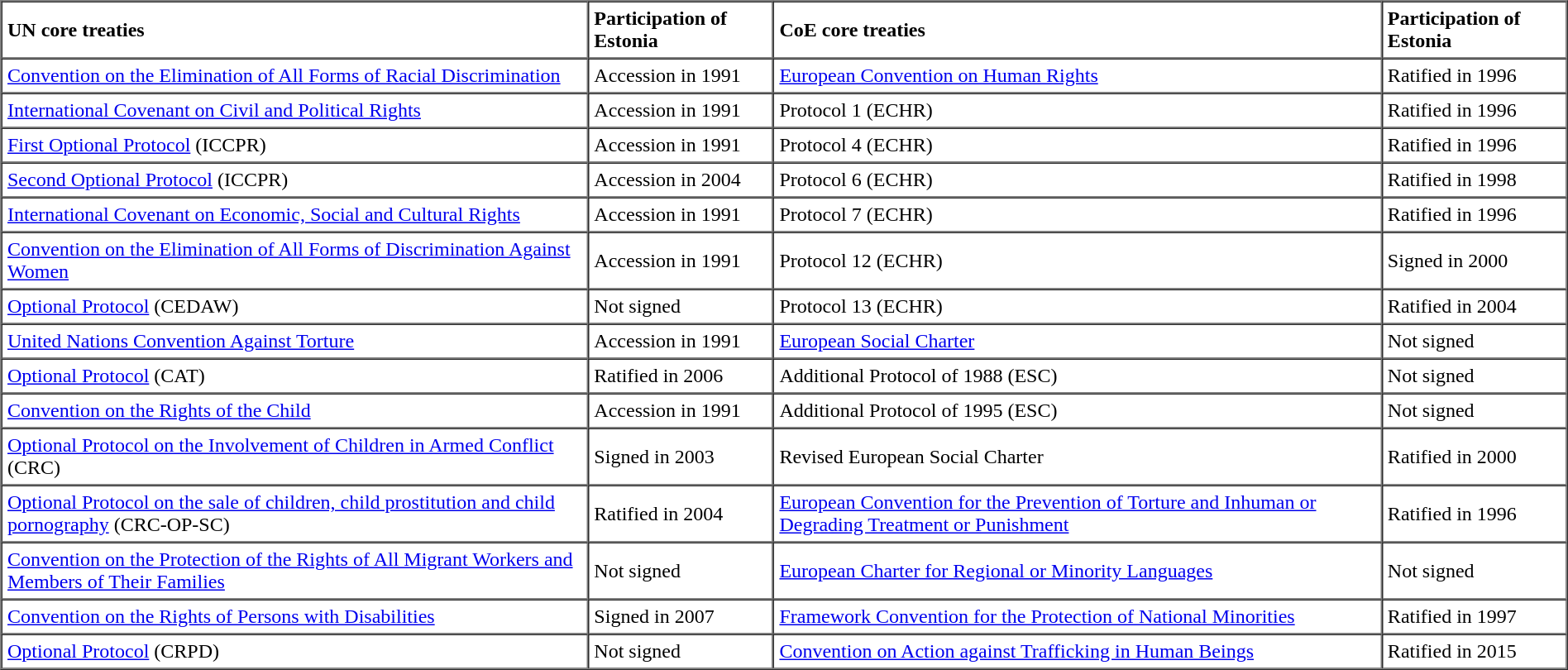<table border=1 cellpadding=4 cellspacing=0>
<tr>
<td><strong>UN core treaties</strong></td>
<td><strong>Participation of Estonia</strong></td>
<td><strong>CoE core treaties</strong></td>
<td><strong>Participation of Estonia</strong></td>
</tr>
<tr>
<td><a href='#'>Convention on the Elimination of All Forms of Racial Discrimination</a></td>
<td>Accession in 1991</td>
<td><a href='#'>European Convention on Human Rights</a></td>
<td>Ratified in 1996</td>
</tr>
<tr>
<td><a href='#'>International Covenant on Civil and Political Rights</a></td>
<td>Accession in 1991</td>
<td>Protocol 1 (ECHR)</td>
<td>Ratified in 1996</td>
</tr>
<tr>
<td><a href='#'>First Optional Protocol</a> (ICCPR)</td>
<td>Accession in 1991</td>
<td>Protocol 4 (ECHR)</td>
<td>Ratified in 1996</td>
</tr>
<tr>
<td><a href='#'>Second Optional Protocol</a> (ICCPR)</td>
<td>Accession in 2004</td>
<td>Protocol 6 (ECHR)</td>
<td>Ratified in 1998</td>
</tr>
<tr>
<td><a href='#'>International Covenant on Economic, Social and Cultural Rights</a></td>
<td>Accession in 1991</td>
<td>Protocol 7 (ECHR)</td>
<td>Ratified in 1996</td>
</tr>
<tr>
<td><a href='#'>Convention on the Elimination of All Forms of Discrimination Against Women</a></td>
<td>Accession in 1991</td>
<td>Protocol 12 (ECHR)</td>
<td>Signed in 2000</td>
</tr>
<tr>
<td><a href='#'>Optional Protocol</a> (CEDAW)</td>
<td>Not signed</td>
<td>Protocol 13 (ECHR)</td>
<td>Ratified in 2004</td>
</tr>
<tr>
<td><a href='#'>United Nations Convention Against Torture</a></td>
<td>Accession in 1991</td>
<td><a href='#'>European Social Charter</a></td>
<td>Not signed</td>
</tr>
<tr>
<td><a href='#'>Optional Protocol</a> (CAT)</td>
<td>Ratified in 2006</td>
<td>Additional Protocol of 1988 (ESC)</td>
<td>Not signed</td>
</tr>
<tr>
<td><a href='#'>Convention on the Rights of the Child</a></td>
<td>Accession in 1991</td>
<td>Additional Protocol of 1995 (ESC)</td>
<td>Not signed</td>
</tr>
<tr>
<td><a href='#'>Optional Protocol on the Involvement of Children in Armed Conflict</a> (CRC)</td>
<td>Signed in 2003</td>
<td>Revised European Social Charter</td>
<td>Ratified in 2000</td>
</tr>
<tr>
<td><a href='#'>Optional Protocol on the sale of children, child prostitution and child pornography</a> (CRC-OP-SC)</td>
<td>Ratified in 2004</td>
<td><a href='#'>European Convention for the Prevention of Torture and Inhuman or Degrading Treatment or Punishment</a></td>
<td>Ratified in 1996</td>
</tr>
<tr>
<td><a href='#'>Convention on the Protection of the Rights of All Migrant Workers and Members of Their Families</a></td>
<td>Not signed</td>
<td><a href='#'>European Charter for Regional or Minority Languages</a></td>
<td>Not signed</td>
</tr>
<tr>
<td><a href='#'>Convention on the Rights of Persons with Disabilities</a></td>
<td>Signed in 2007</td>
<td><a href='#'>Framework Convention for the Protection of National Minorities</a></td>
<td>Ratified in 1997</td>
</tr>
<tr>
<td><a href='#'>Optional Protocol</a> (CRPD)</td>
<td>Not signed</td>
<td><a href='#'>Convention on Action against Trafficking in Human Beings</a></td>
<td>Ratified in 2015</td>
</tr>
</table>
